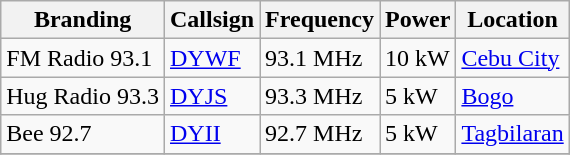<table class="wikitable">
<tr>
<th>Branding</th>
<th>Callsign</th>
<th>Frequency</th>
<th>Power</th>
<th>Location</th>
</tr>
<tr>
<td>FM Radio 93.1</td>
<td><a href='#'>DYWF</a></td>
<td>93.1 MHz</td>
<td>10 kW</td>
<td><a href='#'>Cebu City</a></td>
</tr>
<tr>
<td>Hug Radio 93.3</td>
<td><a href='#'>DYJS</a></td>
<td>93.3 MHz</td>
<td>5 kW</td>
<td><a href='#'>Bogo</a></td>
</tr>
<tr>
<td>Bee 92.7</td>
<td><a href='#'>DYII</a></td>
<td>92.7 MHz</td>
<td>5 kW</td>
<td><a href='#'>Tagbilaran</a></td>
</tr>
<tr>
</tr>
</table>
